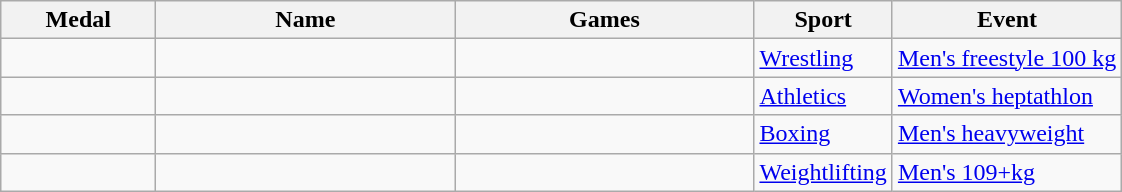<table class="wikitable sortable">
<tr>
<th style="width:6em">Medal</th>
<th style="width:12em">Name</th>
<th style="width:12em">Games</th>
<th>Sport</th>
<th>Event</th>
</tr>
<tr>
<td></td>
<td></td>
<td></td>
<td> <a href='#'>Wrestling</a></td>
<td><a href='#'>Men's freestyle 100 kg</a></td>
</tr>
<tr>
<td></td>
<td></td>
<td></td>
<td> <a href='#'>Athletics</a></td>
<td><a href='#'>Women's heptathlon</a></td>
</tr>
<tr>
<td></td>
<td></td>
<td></td>
<td> <a href='#'>Boxing</a></td>
<td><a href='#'>Men's heavyweight</a></td>
</tr>
<tr>
<td></td>
<td></td>
<td></td>
<td> <a href='#'>Weightlifting</a></td>
<td><a href='#'>Men's 109+kg</a></td>
</tr>
</table>
